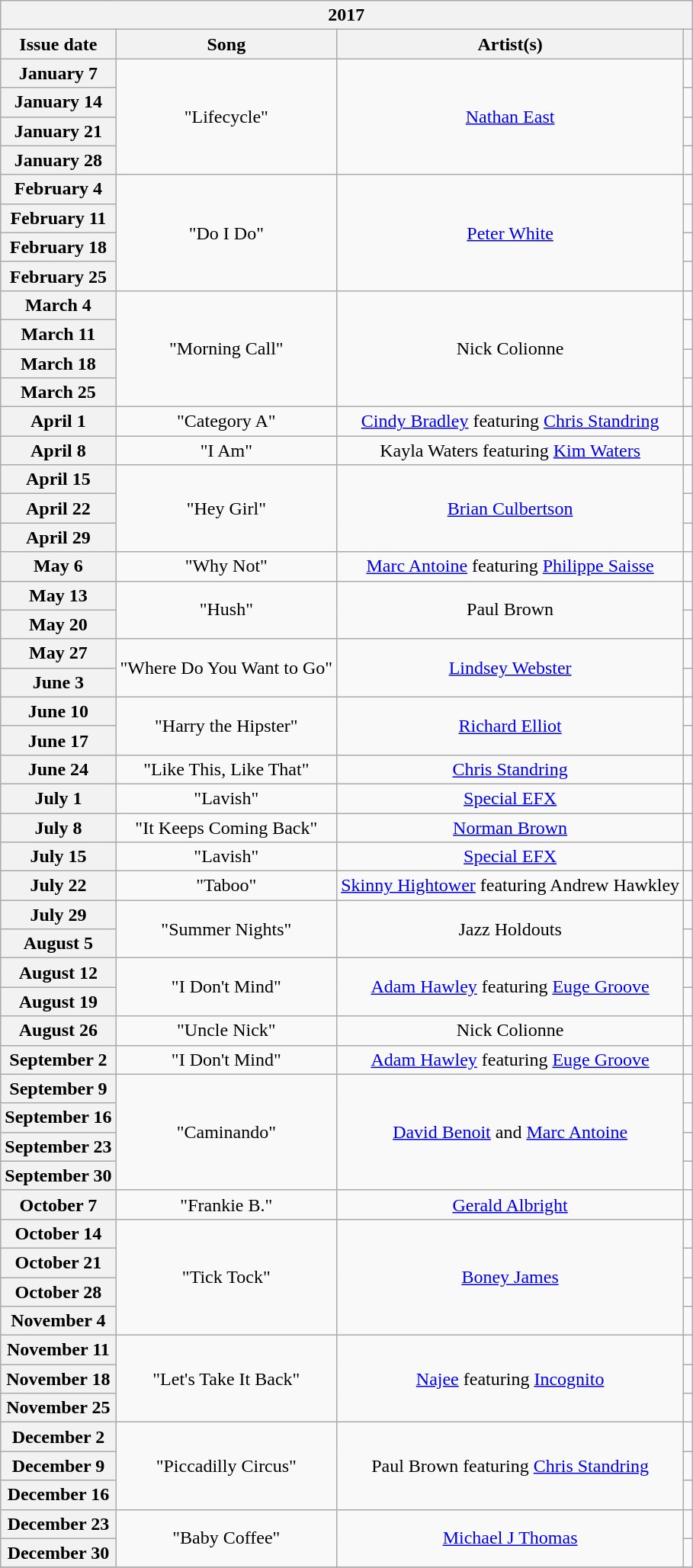<table class="wikitable plainrowheaders" style="text-align: center;">
<tr>
<th colspan="5">2017</th>
</tr>
<tr>
<th scope="col">Issue date</th>
<th scope="col">Song</th>
<th scope="col">Artist(s)</th>
<th scope="col"></th>
</tr>
<tr>
<th scope="row">January 7</th>
<td rowspan="4">"Lifecycle"</td>
<td rowspan="4"><a href='#'>Nathan East</a></td>
<td align="center"></td>
</tr>
<tr>
<th scope="row">January 14</th>
<td align="center"></td>
</tr>
<tr>
<th scope="row">January 21</th>
<td align="center"></td>
</tr>
<tr>
<th scope="row">January 28</th>
<td align="center"></td>
</tr>
<tr>
<th scope="row">February 4</th>
<td rowspan="4">"Do I Do"</td>
<td rowspan="4"><a href='#'>Peter White</a></td>
<td align="center"></td>
</tr>
<tr>
<th scope="row">February 11</th>
<td align="center"></td>
</tr>
<tr>
<th scope="row">February 18</th>
<td align="center"></td>
</tr>
<tr>
<th scope="row">February 25</th>
<td align="center"></td>
</tr>
<tr>
<th scope="row">March 4</th>
<td rowspan="4">"Morning Call"</td>
<td rowspan="4">Nick Colionne</td>
<td align="center"></td>
</tr>
<tr>
<th scope="row">March 11</th>
<td align="center"></td>
</tr>
<tr>
<th scope="row">March 18</th>
<td align="center"></td>
</tr>
<tr>
<th scope="row">March 25</th>
<td align="center"></td>
</tr>
<tr>
<th scope="row">April 1</th>
<td>"Category A"</td>
<td><a href='#'>Cindy Bradley</a> featuring <a href='#'>Chris Standring</a></td>
<td align="center"></td>
</tr>
<tr>
<th scope="row">April 8</th>
<td>"I Am"</td>
<td>Kayla Waters featuring <a href='#'>Kim Waters</a></td>
<td align="center"></td>
</tr>
<tr>
<th scope="row">April 15</th>
<td rowspan="3">"Hey Girl"</td>
<td rowspan="3"><a href='#'>Brian Culbertson</a></td>
<td align="center"></td>
</tr>
<tr>
<th scope="row">April 22</th>
<td align="center"></td>
</tr>
<tr>
<th scope="row">April 29</th>
<td align="center"></td>
</tr>
<tr>
<th scope="row">May 6</th>
<td>"Why Not"</td>
<td><a href='#'>Marc Antoine</a> featuring <a href='#'>Philippe Saisse</a></td>
<td align="center"></td>
</tr>
<tr>
<th scope="row">May 13</th>
<td rowspan="2">"Hush"</td>
<td rowspan="2">Paul Brown</td>
<td align="center"></td>
</tr>
<tr>
<th scope="row">May 20</th>
<td align="center"></td>
</tr>
<tr>
<th scope="row">May 27</th>
<td rowspan="2">"Where Do You Want to Go"</td>
<td rowspan="2"><a href='#'>Lindsey Webster</a></td>
<td align="center"></td>
</tr>
<tr>
<th scope="row">June 3</th>
<td align="center"></td>
</tr>
<tr>
<th scope="row">June 10</th>
<td rowspan="2">"Harry the Hipster"</td>
<td rowspan="2"><a href='#'>Richard Elliot</a></td>
<td align="center"></td>
</tr>
<tr>
<th scope="row">June 17</th>
<td align="center"></td>
</tr>
<tr>
<th scope="row">June 24</th>
<td>"Like This, Like That"</td>
<td><a href='#'>Chris Standring</a></td>
<td align="center"></td>
</tr>
<tr>
<th scope="row">July 1</th>
<td>"Lavish"</td>
<td><a href='#'>Special EFX</a></td>
<td align="center"></td>
</tr>
<tr>
<th scope="row">July 8</th>
<td>"It Keeps Coming Back"</td>
<td><a href='#'>Norman Brown</a></td>
<td align="center"></td>
</tr>
<tr>
<th scope="row">July 15</th>
<td>"Lavish"</td>
<td><a href='#'>Special EFX</a></td>
<td align="center"></td>
</tr>
<tr>
<th scope="row">July 22</th>
<td>"Taboo"</td>
<td><a href='#'>Skinny Hightower</a> featuring Andrew Hawkley</td>
<td align="center"></td>
</tr>
<tr>
<th scope="row">July 29</th>
<td rowspan="2">"Summer Nights"</td>
<td rowspan="2">Jazz Holdouts</td>
<td align="center"></td>
</tr>
<tr>
<th scope="row">August 5</th>
<td align="center"></td>
</tr>
<tr>
<th scope="row">August 12</th>
<td rowspan="2">"I Don't Mind"</td>
<td rowspan="2"><a href='#'>Adam Hawley</a> featuring <a href='#'>Euge Groove</a></td>
<td align="center"></td>
</tr>
<tr>
<th scope="row">August 19</th>
<td align="center"></td>
</tr>
<tr>
<th scope="row">August 26</th>
<td>"Uncle Nick"</td>
<td>Nick Colionne</td>
<td align="center"></td>
</tr>
<tr>
<th scope="row">September 2</th>
<td>"I Don't Mind"</td>
<td><a href='#'>Adam Hawley</a> featuring <a href='#'>Euge Groove</a></td>
<td align="center"></td>
</tr>
<tr>
<th scope="row">September 9</th>
<td rowspan="4">"Caminando"</td>
<td rowspan="4"><a href='#'>David Benoit</a> and <a href='#'>Marc Antoine</a></td>
<td align="center"></td>
</tr>
<tr>
<th scope="row">September 16</th>
<td align="center"></td>
</tr>
<tr>
<th scope="row">September 23</th>
<td align="center"></td>
</tr>
<tr>
<th scope="row">September 30</th>
<td align="center"></td>
</tr>
<tr>
<th scope="row">October 7</th>
<td>"Frankie B."</td>
<td><a href='#'>Gerald Albright</a></td>
<td align="center"></td>
</tr>
<tr>
<th scope="row">October 14</th>
<td rowspan="4">"Tick Tock"</td>
<td rowspan="4"><a href='#'>Boney James</a></td>
<td align="center"></td>
</tr>
<tr>
<th scope="row">October 21</th>
<td align="center"></td>
</tr>
<tr>
<th scope="row">October 28</th>
<td align="center"></td>
</tr>
<tr>
<th scope="row">November 4</th>
<td align="center"></td>
</tr>
<tr>
<th scope="row">November 11</th>
<td rowspan="3">"Let's Take It Back"</td>
<td rowspan="3"><a href='#'>Najee</a> featuring <a href='#'>Incognito</a></td>
<td align="center"></td>
</tr>
<tr>
<th scope="row">November 18</th>
<td align="center"></td>
</tr>
<tr>
<th scope="row">November 25</th>
<td align="center"></td>
</tr>
<tr>
<th scope="row">December 2</th>
<td rowspan="3">"Piccadilly Circus"</td>
<td rowspan="3">Paul Brown featuring <a href='#'>Chris Standring</a></td>
<td align="center"></td>
</tr>
<tr>
<th scope="row">December 9</th>
<td align="center"></td>
</tr>
<tr>
<th scope="row">December 16</th>
<td align="center"></td>
</tr>
<tr>
<th scope="row">December 23</th>
<td rowspan="2">"Baby Coffee"</td>
<td rowspan="2"><a href='#'>Michael J Thomas</a></td>
<td align="center"></td>
</tr>
<tr>
<th scope="row">December 30</th>
<td align="center"></td>
</tr>
<tr>
</tr>
</table>
